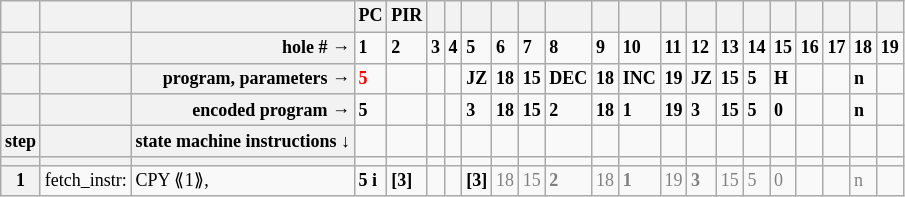<table class="wikitable">
<tr style="font-size:9pt">
<th></th>
<th></th>
<th></th>
<th style="font-weight:bold">PC</th>
<th style="font-weight:bold">PIR</th>
<th></th>
<th></th>
<th></th>
<th></th>
<th></th>
<th></th>
<th></th>
<th></th>
<th></th>
<th></th>
<th></th>
<th></th>
<th></th>
<th></th>
<th></th>
<th></th>
<th></th>
</tr>
<tr style="font-size:9pt">
<th></th>
<th></th>
<th style="text-align:right">hole # →</th>
<td style="font-weight:bold">1</td>
<td style="font-weight:bold">2</td>
<td style="font-weight:bold">3</td>
<td style="font-weight:bold">4</td>
<td style="font-weight:bold">5</td>
<td style="font-weight:bold">6</td>
<td style="font-weight:bold">7</td>
<td style="font-weight:bold">8</td>
<td style="font-weight:bold">9</td>
<td style="font-weight:bold">10</td>
<td style="font-weight:bold">11</td>
<td style="font-weight:bold">12</td>
<td style="font-weight:bold">13</td>
<td style="font-weight:bold">14</td>
<td style="font-weight:bold">15</td>
<td style="font-weight:bold">16</td>
<td style="font-weight:bold">17</td>
<td style="font-weight:bold">18</td>
<td style="font-weight:bold">19</td>
</tr>
<tr style="font-size:9pt">
<th></th>
<th></th>
<th style="text-align:right">program, parameters →</th>
<td style="font-weight:bold;color:#FF0000">5</td>
<td style="font-weight:bold"></td>
<td style="font-weight:bold"></td>
<td style="font-weight:bold"></td>
<td style="font-weight:bold">JZ</td>
<td style="font-weight:bold">18</td>
<td style="font-weight:bold">15</td>
<td style="font-weight:bold">DEC</td>
<td style="font-weight:bold">18</td>
<td style="font-weight:bold">INC</td>
<td style="font-weight:bold">19</td>
<td style="font-weight:bold">JZ</td>
<td style="font-weight:bold">15</td>
<td style="font-weight:bold">5</td>
<td style="font-weight:bold">H</td>
<td style="font-weight:bold"></td>
<td style="font-weight:bold"></td>
<td style="font-weight:bold">n</td>
<td style="font-weight:bold"></td>
</tr>
<tr style="font-size:9pt">
<th></th>
<th></th>
<th style="text-align:right">encoded program →</th>
<td style="font-weight:bold">5</td>
<td style="font-weight:bold"></td>
<td style="font-weight:bold"></td>
<td style="font-weight:bold"></td>
<td style="font-weight:bold">3</td>
<td style="font-weight:bold">18</td>
<td style="font-weight:bold">15</td>
<td style="font-weight:bold">2</td>
<td style="font-weight:bold">18</td>
<td style="font-weight:bold">1</td>
<td style="font-weight:bold">19</td>
<td style="font-weight:bold">3</td>
<td style="font-weight:bold">15</td>
<td style="font-weight:bold">5</td>
<td style="font-weight:bold">0</td>
<td style="font-weight:bold"></td>
<td style="font-weight:bold"></td>
<td style="font-weight:bold">n</td>
<td style="font-weight:bold"></td>
</tr>
<tr style="font-size:9pt">
<th>step</th>
<th></th>
<th>state machine instructions ↓</th>
<td style="font-weight:bold"></td>
<td style="font-weight:bold"></td>
<td style="font-weight:bold"></td>
<td style="font-weight:bold"></td>
<td style="font-weight:bold"></td>
<td style="font-weight:bold"></td>
<td style="font-weight:bold"></td>
<td style="font-weight:bold"></td>
<td style="font-weight:bold"></td>
<td style="font-weight:bold"></td>
<td style="font-weight:bold"></td>
<td style="font-weight:bold"></td>
<td style="font-weight:bold"></td>
<td style="font-weight:bold"></td>
<td style="font-weight:bold"></td>
<td style="font-weight:bold"></td>
<td style="font-weight:bold"></td>
<td style="font-weight:bold"></td>
<td style="font-weight:bold"></td>
</tr>
<tr style="font-size:9pt">
<th></th>
<th></th>
<th></th>
<td style="font-weight:bold"></td>
<td style="font-weight:bold"></td>
<td style="font-weight:bold"></td>
<td style="font-weight:bold"></td>
<td style="font-weight:bold"></td>
<td style="font-weight:bold"></td>
<td style="font-weight:bold"></td>
<td style="font-weight:bold"></td>
<td style="font-weight:bold"></td>
<td style="font-weight:bold"></td>
<td style="font-weight:bold"></td>
<td style="font-weight:bold"></td>
<td style="font-weight:bold"></td>
<td style="font-weight:bold"></td>
<td style="font-weight:bold"></td>
<td style="font-weight:bold"></td>
<td style="font-weight:bold"></td>
<td style="font-weight:bold"></td>
<td style="font-weight:bold"></td>
</tr>
<tr style="font-size:9pt">
<th>1</th>
<td>fetch_instr:</td>
<td>CPY ⟪1⟫,</td>
<td style="font-weight:bold">5 i</td>
<td style="font-weight:bold">[3]</td>
<td style="font-weight:bold"></td>
<td style="font-weight:bold"></td>
<td style="font-weight:bold">[3]</td>
<td style="color:#808080">18</td>
<td style="color:#808080">15</td>
<td style="font-weight:bold;color:#808080">2</td>
<td style="color:#808080">18</td>
<td style="font-weight:bold;color:#808080">1</td>
<td style="color:#808080">19</td>
<td style="font-weight:bold;color:#808080">3</td>
<td style="color:#808080">15</td>
<td style="color:#808080">5</td>
<td style="color:#808080">0</td>
<td style="color:#808080"></td>
<td style="color:#808080"></td>
<td style="color:#808080">n</td>
<td></td>
</tr>
</table>
